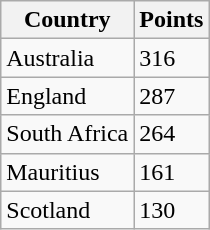<table class="wikitable">
<tr>
<th>Country</th>
<th>Points</th>
</tr>
<tr>
<td>Australia</td>
<td>316</td>
</tr>
<tr>
<td>England</td>
<td>287</td>
</tr>
<tr>
<td>South Africa</td>
<td>264</td>
</tr>
<tr>
<td>Mauritius</td>
<td>161</td>
</tr>
<tr>
<td>Scotland</td>
<td>130</td>
</tr>
</table>
